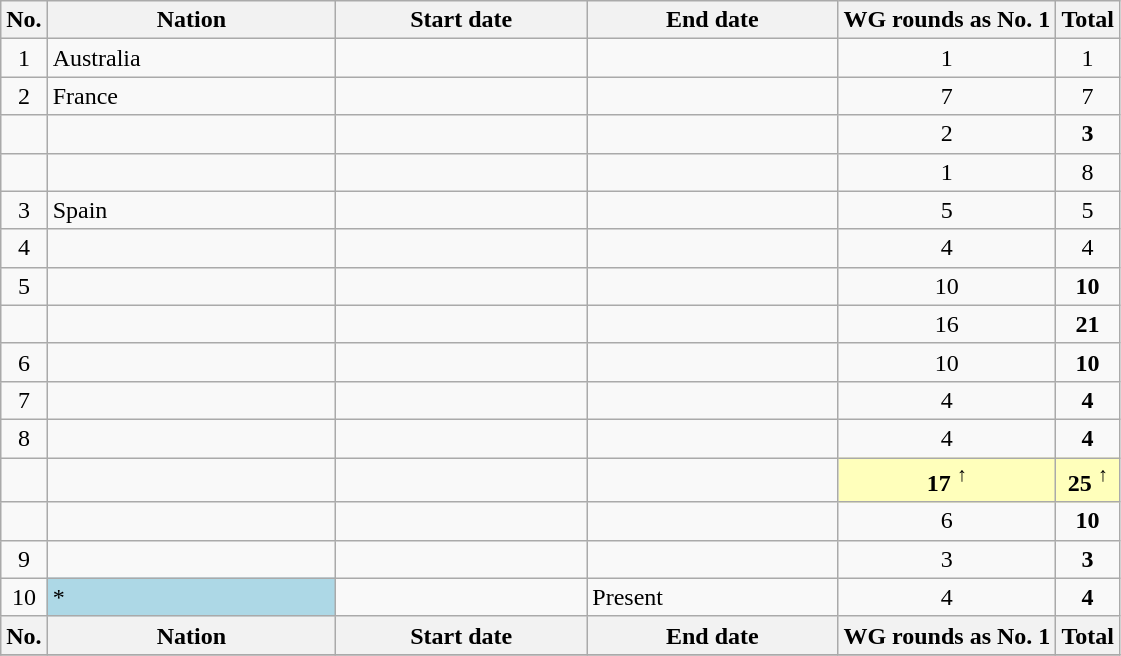<table class="sortable wikitable">
<tr>
<th>No.</th>
<th width=185>Nation</th>
<th width=160>Start date</th>
<th width=160>End date</th>
<th>WG rounds as No. 1</th>
<th>Total</th>
</tr>
<tr>
<td align=center>1</td>
<td> Australia</td>
<td></td>
<td></td>
<td align=center>1</td>
<td align=center>1</td>
</tr>
<tr>
<td align=center>2</td>
<td> France</td>
<td></td>
<td></td>
<td align=center>7</td>
<td align=center>7</td>
</tr>
<tr>
<td></td>
<td> </td>
<td></td>
<td></td>
<td align=center>2</td>
<td align=center><strong>3</strong></td>
</tr>
<tr>
<td></td>
<td> </td>
<td></td>
<td></td>
<td align=center>1</td>
<td align=center>8</td>
</tr>
<tr>
<td align=center>3</td>
<td> Spain</td>
<td></td>
<td></td>
<td align=center>5</td>
<td align=center>5</td>
</tr>
<tr>
<td align=center>4</td>
<td></td>
<td></td>
<td></td>
<td align=center>4</td>
<td align=center>4</td>
</tr>
<tr>
<td align=center>5</td>
<td></td>
<td></td>
<td></td>
<td align=center>10</td>
<td align=center><strong>10</strong></td>
</tr>
<tr>
<td></td>
<td> </td>
<td></td>
<td></td>
<td align=center>16</td>
<td align=center><strong>21</strong></td>
</tr>
<tr>
<td align=center>6</td>
<td></td>
<td></td>
<td></td>
<td align=center>10</td>
<td align=center><strong>10</strong></td>
</tr>
<tr>
<td align=center>7</td>
<td></td>
<td></td>
<td></td>
<td align=center>4</td>
<td align=center><strong>4</strong></td>
</tr>
<tr>
<td align=center>8</td>
<td></td>
<td></td>
<td></td>
<td align=center>4</td>
<td align=center><strong>4</strong></td>
</tr>
<tr>
<td></td>
<td> </td>
<td></td>
<td></td>
<td align=center bgcolor=ffffbb><strong>17 <sup>↑</sup></strong></td>
<td align=center bgcolor=ffffbb><strong>25 <sup>↑</sup></strong></td>
</tr>
<tr>
<td></td>
<td> </td>
<td></td>
<td></td>
<td align=center>6</td>
<td align=center><strong>10</strong></td>
</tr>
<tr>
<td align=center>9</td>
<td></td>
<td></td>
<td></td>
<td align=center>3</td>
<td align=center><strong>3</strong></td>
</tr>
<tr>
<td align=center>10</td>
<td bgcolor=lightblue> *</td>
<td></td>
<td>Present</td>
<td align=center>4</td>
<td align=center><strong>4</strong></td>
</tr>
<tr>
<th>No.</th>
<th width=185>Nation</th>
<th width=160>Start date</th>
<th width=160>End date</th>
<th>WG rounds as No. 1</th>
<th>Total</th>
</tr>
<tr>
</tr>
</table>
